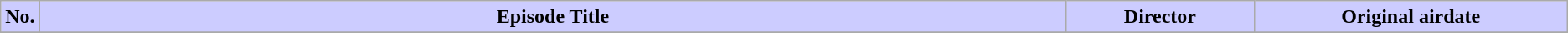<table class="wikitable plainrowheaders">
<tr>
<th style="background: #CCCCFF" width="1%">No.</th>
<th style="background: #CCCCFF">Episode Title</th>
<th style="background: #CCCCFF" width="12%">Director</th>
<th style="background: #CCCCFF" width="20%">Original airdate<br></th>
</tr>
<tr>
</tr>
</table>
